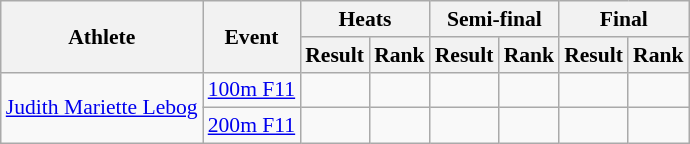<table class=wikitable style="font-size:90%">
<tr>
<th rowspan="2">Athlete</th>
<th rowspan="2">Event</th>
<th colspan="2">Heats</th>
<th colspan="2">Semi-final</th>
<th colspan="2">Final</th>
</tr>
<tr>
<th>Result</th>
<th>Rank</th>
<th>Result</th>
<th>Rank</th>
<th>Result</th>
<th>Rank</th>
</tr>
<tr align=center>
<td align=left rowspan=2><a href='#'>Judith Mariette Lebog</a></td>
<td align=left><a href='#'>100m F11</a></td>
<td></td>
<td></td>
<td></td>
<td></td>
<td></td>
<td></td>
</tr>
<tr align=center>
<td align=left><a href='#'>200m F11</a></td>
<td></td>
<td></td>
<td></td>
<td></td>
<td></td>
<td></td>
</tr>
</table>
